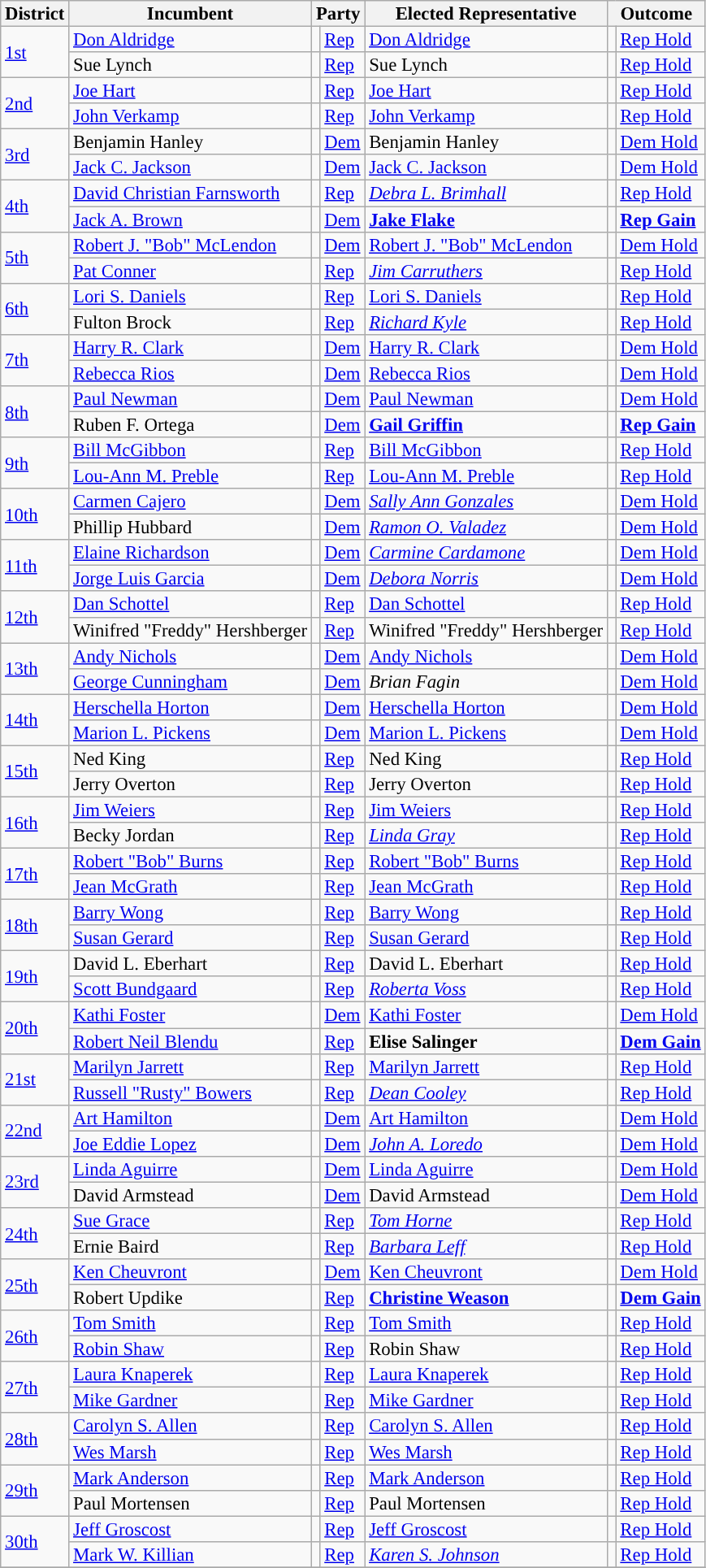<table class="sortable wikitable" style="font-size:95%;line-height:14px;">
<tr>
<th>District</th>
<th>Incumbent</th>
<th colspan="2">Party</th>
<th>Elected Representative</th>
<th colspan="2">Outcome</th>
</tr>
<tr>
<td rowspan="2"><a href='#'>1st</a></td>
<td><a href='#'>Don Aldridge</a></td>
<td style="background:"></td>
<td><a href='#'>Rep</a></td>
<td><a href='#'>Don Aldridge</a></td>
<td style="background:"></td>
<td><a href='#'>Rep Hold</a></td>
</tr>
<tr>
<td>Sue Lynch</td>
<td style="background:"></td>
<td><a href='#'>Rep</a></td>
<td>Sue Lynch</td>
<td style="background:"></td>
<td><a href='#'>Rep Hold</a></td>
</tr>
<tr>
<td rowspan="2"><a href='#'>2nd</a></td>
<td><a href='#'>Joe Hart</a></td>
<td style="background:"></td>
<td><a href='#'>Rep</a></td>
<td><a href='#'>Joe Hart</a></td>
<td style="background:"></td>
<td><a href='#'>Rep Hold</a></td>
</tr>
<tr>
<td><a href='#'>John Verkamp</a></td>
<td style="background:"></td>
<td><a href='#'>Rep</a></td>
<td><a href='#'>John Verkamp</a></td>
<td style="background:"></td>
<td><a href='#'>Rep Hold</a></td>
</tr>
<tr>
<td rowspan="2"><a href='#'>3rd</a></td>
<td>Benjamin Hanley</td>
<td style="background:"></td>
<td><a href='#'>Dem</a></td>
<td>Benjamin Hanley</td>
<td style="background:"></td>
<td><a href='#'>Dem Hold</a></td>
</tr>
<tr>
<td><a href='#'>Jack C. Jackson</a></td>
<td style="background:"></td>
<td><a href='#'>Dem</a></td>
<td><a href='#'>Jack C. Jackson</a></td>
<td style="background:"></td>
<td><a href='#'>Dem Hold</a></td>
</tr>
<tr>
<td rowspan="2"><a href='#'>4th</a></td>
<td><a href='#'>David Christian Farnsworth</a></td>
<td style="background:"></td>
<td><a href='#'>Rep</a></td>
<td><em><a href='#'>Debra L. Brimhall</a></em></td>
<td style="background:"></td>
<td><a href='#'>Rep Hold</a></td>
</tr>
<tr>
<td><a href='#'>Jack A. Brown</a></td>
<td style="background:"></td>
<td><a href='#'>Dem</a></td>
<td><strong><a href='#'>Jake Flake</a></strong></td>
<td style="background:"></td>
<td><strong><a href='#'>Rep Gain</a></strong></td>
</tr>
<tr>
<td rowspan="2"><a href='#'>5th</a></td>
<td><a href='#'>Robert J. "Bob" McLendon</a></td>
<td style="background:"></td>
<td><a href='#'>Dem</a></td>
<td><a href='#'>Robert J. "Bob" McLendon</a></td>
<td style="background:"></td>
<td><a href='#'>Dem Hold</a></td>
</tr>
<tr>
<td><a href='#'>Pat Conner</a></td>
<td style="background:"></td>
<td><a href='#'>Rep</a></td>
<td><em><a href='#'>Jim Carruthers</a></em></td>
<td style="background:"></td>
<td><a href='#'>Rep Hold</a></td>
</tr>
<tr>
<td rowspan="2"><a href='#'>6th</a></td>
<td><a href='#'>Lori S. Daniels</a></td>
<td style="background:"></td>
<td><a href='#'>Rep</a></td>
<td><a href='#'>Lori S. Daniels</a></td>
<td style="background:"></td>
<td><a href='#'>Rep Hold</a></td>
</tr>
<tr>
<td>Fulton Brock</td>
<td style="background:"></td>
<td><a href='#'>Rep</a></td>
<td><em><a href='#'>Richard Kyle</a></em></td>
<td style="background:"></td>
<td><a href='#'>Rep Hold</a></td>
</tr>
<tr>
<td rowspan="2"><a href='#'>7th</a></td>
<td><a href='#'>Harry R. Clark</a></td>
<td style="background:"></td>
<td><a href='#'>Dem</a></td>
<td><a href='#'>Harry R. Clark</a></td>
<td style="background:"></td>
<td><a href='#'>Dem Hold</a></td>
</tr>
<tr>
<td><a href='#'>Rebecca Rios</a></td>
<td style="background:"></td>
<td><a href='#'>Dem</a></td>
<td><a href='#'>Rebecca Rios</a></td>
<td style="background:"></td>
<td><a href='#'>Dem Hold</a></td>
</tr>
<tr>
<td rowspan="2"><a href='#'>8th</a></td>
<td><a href='#'>Paul Newman</a></td>
<td style="background:"></td>
<td><a href='#'>Dem</a></td>
<td><a href='#'>Paul Newman</a></td>
<td style="background:"></td>
<td><a href='#'>Dem Hold</a></td>
</tr>
<tr>
<td>Ruben F. Ortega</td>
<td style="background:"></td>
<td><a href='#'>Dem</a></td>
<td><strong><a href='#'>Gail Griffin</a></strong></td>
<td style="background:"></td>
<td><strong><a href='#'>Rep Gain</a></strong></td>
</tr>
<tr>
<td rowspan="2"><a href='#'>9th</a></td>
<td><a href='#'>Bill McGibbon</a></td>
<td style="background:"></td>
<td><a href='#'>Rep</a></td>
<td><a href='#'>Bill McGibbon</a></td>
<td style="background:"></td>
<td><a href='#'>Rep Hold</a></td>
</tr>
<tr>
<td><a href='#'>Lou-Ann M. Preble</a></td>
<td style="background:"></td>
<td><a href='#'>Rep</a></td>
<td><a href='#'>Lou-Ann M. Preble</a></td>
<td style="background:"></td>
<td><a href='#'>Rep Hold</a></td>
</tr>
<tr>
<td rowspan="2"><a href='#'>10th</a></td>
<td><a href='#'>Carmen Cajero</a></td>
<td style="background:"></td>
<td><a href='#'>Dem</a></td>
<td><em><a href='#'>Sally Ann Gonzales</a></em></td>
<td style="background:"></td>
<td><a href='#'>Dem Hold</a></td>
</tr>
<tr>
<td>Phillip Hubbard</td>
<td style="background:"></td>
<td><a href='#'>Dem</a></td>
<td><em><a href='#'>Ramon O. Valadez</a></em></td>
<td style="background:"></td>
<td><a href='#'>Dem Hold</a></td>
</tr>
<tr>
<td rowspan="2"><a href='#'>11th</a></td>
<td><a href='#'>Elaine Richardson</a></td>
<td style="background:"></td>
<td><a href='#'>Dem</a></td>
<td><em><a href='#'>Carmine Cardamone</a></em></td>
<td style="background:"></td>
<td><a href='#'>Dem Hold</a></td>
</tr>
<tr>
<td><a href='#'>Jorge Luis Garcia</a></td>
<td style="background:"></td>
<td><a href='#'>Dem</a></td>
<td><em><a href='#'>Debora Norris</a></em></td>
<td style="background:"></td>
<td><a href='#'>Dem Hold</a></td>
</tr>
<tr>
<td rowspan="2"><a href='#'>12th</a></td>
<td><a href='#'>Dan Schottel</a></td>
<td style="background:"></td>
<td><a href='#'>Rep</a></td>
<td><a href='#'>Dan Schottel</a></td>
<td style="background:"></td>
<td><a href='#'>Rep Hold</a></td>
</tr>
<tr>
<td>Winifred "Freddy" Hershberger</td>
<td style="background:"></td>
<td><a href='#'>Rep</a></td>
<td>Winifred "Freddy" Hershberger</td>
<td style="background:"></td>
<td><a href='#'>Rep Hold</a></td>
</tr>
<tr>
<td rowspan="2"><a href='#'>13th</a></td>
<td><a href='#'>Andy Nichols</a></td>
<td style="background:"></td>
<td><a href='#'>Dem</a></td>
<td><a href='#'>Andy Nichols</a></td>
<td style="background:"></td>
<td><a href='#'>Dem Hold</a></td>
</tr>
<tr>
<td><a href='#'>George Cunningham</a></td>
<td style="background:"></td>
<td><a href='#'>Dem</a></td>
<td><em>Brian Fagin</em></td>
<td style="background:"></td>
<td><a href='#'>Dem Hold</a></td>
</tr>
<tr>
<td rowspan="2"><a href='#'>14th</a></td>
<td><a href='#'>Herschella Horton</a></td>
<td style="background:"></td>
<td><a href='#'>Dem</a></td>
<td><a href='#'>Herschella Horton</a></td>
<td style="background:"></td>
<td><a href='#'>Dem Hold</a></td>
</tr>
<tr>
<td><a href='#'>Marion L. Pickens</a></td>
<td style="background:"></td>
<td><a href='#'>Dem</a></td>
<td><a href='#'>Marion L. Pickens</a></td>
<td style="background:"></td>
<td><a href='#'>Dem Hold</a></td>
</tr>
<tr>
<td rowspan="2"><a href='#'>15th</a></td>
<td>Ned King</td>
<td style="background:"></td>
<td><a href='#'>Rep</a></td>
<td>Ned King</td>
<td style="background:"></td>
<td><a href='#'>Rep Hold</a></td>
</tr>
<tr>
<td>Jerry Overton</td>
<td style="background:"></td>
<td><a href='#'>Rep</a></td>
<td>Jerry Overton</td>
<td style="background:"></td>
<td><a href='#'>Rep Hold</a></td>
</tr>
<tr>
<td rowspan="2"><a href='#'>16th</a></td>
<td><a href='#'>Jim Weiers</a></td>
<td style="background:"></td>
<td><a href='#'>Rep</a></td>
<td><a href='#'>Jim Weiers</a></td>
<td style="background:"></td>
<td><a href='#'>Rep Hold</a></td>
</tr>
<tr>
<td>Becky Jordan</td>
<td style="background:"></td>
<td><a href='#'>Rep</a></td>
<td><em><a href='#'>Linda Gray</a></em></td>
<td style="background:"></td>
<td><a href='#'>Rep Hold</a></td>
</tr>
<tr>
<td rowspan="2"><a href='#'>17th</a></td>
<td><a href='#'>Robert "Bob" Burns</a></td>
<td style="background:"></td>
<td><a href='#'>Rep</a></td>
<td><a href='#'>Robert "Bob" Burns</a></td>
<td style="background:"></td>
<td><a href='#'>Rep Hold</a></td>
</tr>
<tr>
<td><a href='#'>Jean McGrath</a></td>
<td style="background:"></td>
<td><a href='#'>Rep</a></td>
<td><a href='#'>Jean McGrath</a></td>
<td style="background:"></td>
<td><a href='#'>Rep Hold</a></td>
</tr>
<tr>
<td rowspan="2"><a href='#'>18th</a></td>
<td><a href='#'>Barry Wong</a></td>
<td style="background:"></td>
<td><a href='#'>Rep</a></td>
<td><a href='#'>Barry Wong</a></td>
<td style="background:"></td>
<td><a href='#'>Rep Hold</a></td>
</tr>
<tr>
<td><a href='#'>Susan Gerard</a></td>
<td style="background:"></td>
<td><a href='#'>Rep</a></td>
<td><a href='#'>Susan Gerard</a></td>
<td style="background:"></td>
<td><a href='#'>Rep Hold</a></td>
</tr>
<tr>
<td rowspan="2"><a href='#'>19th</a></td>
<td>David L. Eberhart</td>
<td style="background:"></td>
<td><a href='#'>Rep</a></td>
<td>David L. Eberhart</td>
<td style="background:"></td>
<td><a href='#'>Rep Hold</a></td>
</tr>
<tr>
<td><a href='#'>Scott Bundgaard</a></td>
<td style="background:"></td>
<td><a href='#'>Rep</a></td>
<td><em><a href='#'>Roberta Voss</a></em></td>
<td style="background:"></td>
<td><a href='#'>Rep Hold</a></td>
</tr>
<tr>
<td rowspan="2"><a href='#'>20th</a></td>
<td><a href='#'>Kathi Foster</a></td>
<td style="background:"></td>
<td><a href='#'>Dem</a></td>
<td><a href='#'>Kathi Foster</a></td>
<td style="background:"></td>
<td><a href='#'>Dem Hold</a></td>
</tr>
<tr>
<td><a href='#'>Robert Neil Blendu</a></td>
<td style="background:"></td>
<td><a href='#'>Rep</a></td>
<td><strong>Elise Salinger</strong></td>
<td style="background:"></td>
<td><strong><a href='#'>Dem Gain</a></strong></td>
</tr>
<tr>
<td rowspan="2"><a href='#'>21st</a></td>
<td><a href='#'>Marilyn Jarrett</a></td>
<td style="background:"></td>
<td><a href='#'>Rep</a></td>
<td><a href='#'>Marilyn Jarrett</a></td>
<td style="background:"></td>
<td><a href='#'>Rep Hold</a></td>
</tr>
<tr>
<td><a href='#'>Russell "Rusty" Bowers</a></td>
<td style="background:"></td>
<td><a href='#'>Rep</a></td>
<td><em><a href='#'>Dean Cooley</a></em></td>
<td style="background:"></td>
<td><a href='#'>Rep Hold</a></td>
</tr>
<tr>
<td rowspan="2"><a href='#'>22nd</a></td>
<td><a href='#'>Art Hamilton</a></td>
<td style="background:"></td>
<td><a href='#'>Dem</a></td>
<td><a href='#'>Art Hamilton</a></td>
<td style="background:"></td>
<td><a href='#'>Dem Hold</a></td>
</tr>
<tr>
<td><a href='#'>Joe Eddie Lopez</a></td>
<td style="background:"></td>
<td><a href='#'>Dem</a></td>
<td><em><a href='#'>John A. Loredo</a></em></td>
<td style="background:"></td>
<td><a href='#'>Dem Hold</a></td>
</tr>
<tr>
<td rowspan="2"><a href='#'>23rd</a></td>
<td><a href='#'>Linda Aguirre</a></td>
<td style="background:"></td>
<td><a href='#'>Dem</a></td>
<td><a href='#'>Linda Aguirre</a></td>
<td style="background:"></td>
<td><a href='#'>Dem Hold</a></td>
</tr>
<tr>
<td>David Armstead</td>
<td style="background:"></td>
<td><a href='#'>Dem</a></td>
<td>David Armstead</td>
<td style="background:"></td>
<td><a href='#'>Dem Hold</a></td>
</tr>
<tr>
<td rowspan="2"><a href='#'>24th</a></td>
<td><a href='#'>Sue Grace</a></td>
<td style="background:"></td>
<td><a href='#'>Rep</a></td>
<td><em><a href='#'>Tom Horne</a></em></td>
<td style="background:"></td>
<td><a href='#'>Rep Hold</a></td>
</tr>
<tr>
<td>Ernie Baird</td>
<td style="background:"></td>
<td><a href='#'>Rep</a></td>
<td><em><a href='#'>Barbara Leff</a></em></td>
<td style="background:"></td>
<td><a href='#'>Rep Hold</a></td>
</tr>
<tr>
<td rowspan="2"><a href='#'>25th</a></td>
<td><a href='#'>Ken Cheuvront</a></td>
<td style="background:"></td>
<td><a href='#'>Dem</a></td>
<td><a href='#'>Ken Cheuvront</a></td>
<td style="background:"></td>
<td><a href='#'>Dem Hold</a></td>
</tr>
<tr>
<td>Robert Updike</td>
<td style="background:"></td>
<td><a href='#'>Rep</a></td>
<td><strong><a href='#'>Christine Weason</a></strong></td>
<td style="background:"></td>
<td><strong><a href='#'>Dem Gain</a></strong></td>
</tr>
<tr>
<td rowspan="2"><a href='#'>26th</a></td>
<td><a href='#'>Tom Smith</a></td>
<td style="background:"></td>
<td><a href='#'>Rep</a></td>
<td><a href='#'>Tom Smith</a></td>
<td style="background:"></td>
<td><a href='#'>Rep Hold</a></td>
</tr>
<tr>
<td><a href='#'>Robin Shaw</a></td>
<td style="background:"></td>
<td><a href='#'>Rep</a></td>
<td>Robin Shaw</td>
<td style="background:"></td>
<td><a href='#'>Rep Hold</a></td>
</tr>
<tr>
<td rowspan="2"><a href='#'>27th</a></td>
<td><a href='#'>Laura Knaperek</a></td>
<td style="background:"></td>
<td><a href='#'>Rep</a></td>
<td><a href='#'>Laura Knaperek</a></td>
<td style="background:"></td>
<td><a href='#'>Rep Hold</a></td>
</tr>
<tr>
<td><a href='#'>Mike Gardner</a></td>
<td style="background:"></td>
<td><a href='#'>Rep</a></td>
<td><a href='#'>Mike Gardner</a></td>
<td style="background:"></td>
<td><a href='#'>Rep Hold</a></td>
</tr>
<tr>
<td rowspan="2"><a href='#'>28th</a></td>
<td><a href='#'>Carolyn S. Allen</a></td>
<td style="background:"></td>
<td><a href='#'>Rep</a></td>
<td><a href='#'>Carolyn S. Allen</a></td>
<td style="background:"></td>
<td><a href='#'>Rep Hold</a></td>
</tr>
<tr>
<td><a href='#'>Wes Marsh</a></td>
<td style="background:"></td>
<td><a href='#'>Rep</a></td>
<td><a href='#'>Wes Marsh</a></td>
<td style="background:"></td>
<td><a href='#'>Rep Hold</a></td>
</tr>
<tr>
<td rowspan="2"><a href='#'>29th</a></td>
<td><a href='#'>Mark Anderson</a></td>
<td style="background:"></td>
<td><a href='#'>Rep</a></td>
<td><a href='#'>Mark Anderson</a></td>
<td style="background:"></td>
<td><a href='#'>Rep Hold</a></td>
</tr>
<tr>
<td>Paul Mortensen</td>
<td style="background:"></td>
<td><a href='#'>Rep</a></td>
<td>Paul Mortensen</td>
<td style="background:"></td>
<td><a href='#'>Rep Hold</a></td>
</tr>
<tr>
<td rowspan="2"><a href='#'>30th</a></td>
<td><a href='#'>Jeff Groscost</a></td>
<td style="background:"></td>
<td><a href='#'>Rep</a></td>
<td><a href='#'>Jeff Groscost</a></td>
<td style="background:"></td>
<td><a href='#'>Rep Hold</a></td>
</tr>
<tr>
<td><a href='#'>Mark W. Killian</a></td>
<td style="background:"></td>
<td><a href='#'>Rep</a></td>
<td><em><a href='#'>Karen S. Johnson</a></em></td>
<td style="background:"></td>
<td><a href='#'>Rep Hold</a></td>
</tr>
<tr>
</tr>
</table>
